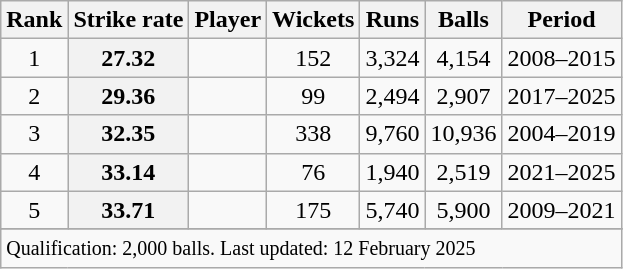<table class="wikitable plainrowheaders sortable">
<tr>
<th scope=col>Rank</th>
<th scope=col>Strike rate</th>
<th scope=col>Player</th>
<th scope=col>Wickets</th>
<th scope=col>Runs</th>
<th scope=col>Balls</th>
<th scope=col>Period</th>
</tr>
<tr>
<td align=center>1</td>
<th scope=row style=text-align:center>27.32</th>
<td></td>
<td align=center>152</td>
<td align=center>3,324</td>
<td align=center>4,154</td>
<td>2008–2015</td>
</tr>
<tr>
<td align="center">2</td>
<th scope="row" style="text-align:center">29.36</th>
<td> </td>
<td align="center">99</td>
<td align="center">2,494</td>
<td align="center">2,907</td>
<td>2017–2025</td>
</tr>
<tr>
<td align=center>3</td>
<th scope=row style=text-align:center>32.35</th>
<td></td>
<td align=center>338</td>
<td align=center>9,760</td>
<td align=center>10,936</td>
<td>2004–2019</td>
</tr>
<tr>
<td align="center">4</td>
<th scope="row" style="text-align:center">33.14</th>
<td> </td>
<td align="center">76</td>
<td align="center">1,940</td>
<td align="center">2,519</td>
<td>2021–2025</td>
</tr>
<tr>
<td align=center>5</td>
<th scope=row style=text-align:center>33.71</th>
<td></td>
<td align=center>175</td>
<td align=center>5,740</td>
<td align=center>5,900</td>
<td>2009–2021</td>
</tr>
<tr>
</tr>
<tr class=sortbottom>
<td colspan=7><small>Qualification: 2,000 balls. Last updated: 12 February 2025</small></td>
</tr>
</table>
